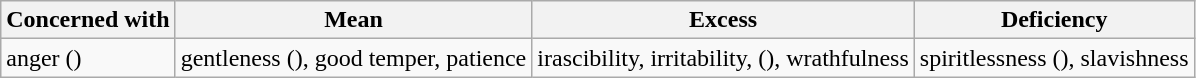<table class="wikitable">
<tr>
<th>Concerned with</th>
<th>Mean</th>
<th>Excess</th>
<th>Deficiency</th>
</tr>
<tr>
<td>anger ()</td>
<td>gentleness (), good temper, patience</td>
<td>irascibility, irritability, (), wrathfulness</td>
<td>spiritlessness (), slavishness</td>
</tr>
</table>
